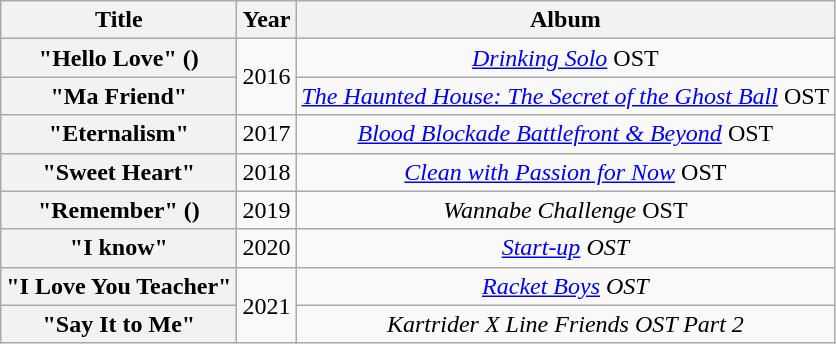<table class="wikitable plainrowheaders" style="text-align:center">
<tr>
<th>Title</th>
<th>Year</th>
<th>Album</th>
</tr>
<tr>
<th scope="row">"Hello Love" ()</th>
<td rowspan="2">2016</td>
<td><em><a href='#'>Drinking Solo</a></em> OST</td>
</tr>
<tr>
<th scope="row">"Ma Friend"</th>
<td><em><a href='#'>The Haunted House: The Secret of the Ghost Ball</a></em> OST</td>
</tr>
<tr>
<th scope="row">"Eternalism"</th>
<td>2017</td>
<td><em><a href='#'>Blood Blockade Battlefront & Beyond</a></em> OST</td>
</tr>
<tr>
<th scope="row">"Sweet Heart"<br></th>
<td>2018</td>
<td><em><a href='#'>Clean with Passion for Now</a></em> OST</td>
</tr>
<tr>
<th scope="row">"Remember" ()</th>
<td>2019</td>
<td><em>Wannabe Challenge</em> OST</td>
</tr>
<tr>
<th scope="row">"I know" <br></th>
<td>2020</td>
<td><em><a href='#'>Start-up</a> OST</em></td>
</tr>
<tr>
<th scope="row">"I Love You Teacher" <br></th>
<td rowspan="2">2021</td>
<td><em><a href='#'>Racket Boys</a> OST</em></td>
</tr>
<tr>
<th scope="row">"Say It to Me" <br></th>
<td><em>Kartrider X Line Friends OST Part 2</em></td>
</tr>
</table>
